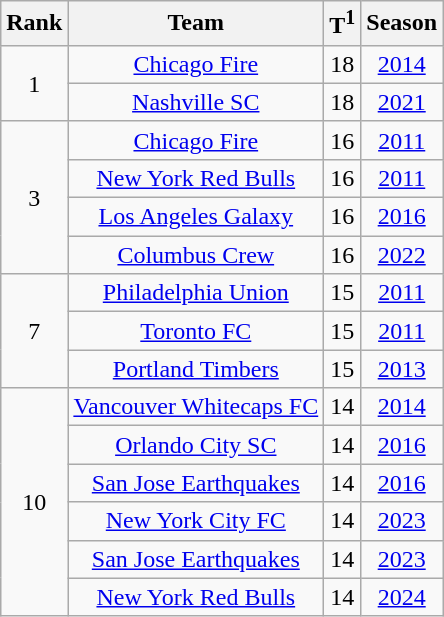<table class="wikitable sortable" style="text-align:center">
<tr>
<th>Rank</th>
<th>Team</th>
<th>T<sup>1</sup></th>
<th>Season</th>
</tr>
<tr>
<td rowspan="2">1</td>
<td><a href='#'>Chicago Fire</a></td>
<td>18</td>
<td><a href='#'>2014</a></td>
</tr>
<tr>
<td><a href='#'>Nashville SC</a></td>
<td>18</td>
<td><a href='#'>2021</a></td>
</tr>
<tr>
<td rowspan="4">3</td>
<td><a href='#'>Chicago Fire</a></td>
<td>16</td>
<td><a href='#'>2011</a></td>
</tr>
<tr>
<td><a href='#'>New York Red Bulls</a></td>
<td>16</td>
<td><a href='#'>2011</a></td>
</tr>
<tr>
<td><a href='#'>Los Angeles Galaxy</a></td>
<td>16</td>
<td><a href='#'>2016</a></td>
</tr>
<tr>
<td><a href='#'>Columbus Crew</a></td>
<td>16</td>
<td><a href='#'>2022</a></td>
</tr>
<tr>
<td rowspan="3">7</td>
<td><a href='#'>Philadelphia Union</a></td>
<td>15</td>
<td><a href='#'>2011</a></td>
</tr>
<tr>
<td><a href='#'>Toronto FC</a></td>
<td>15</td>
<td><a href='#'>2011</a></td>
</tr>
<tr>
<td><a href='#'>Portland Timbers</a></td>
<td>15</td>
<td><a href='#'>2013</a></td>
</tr>
<tr>
<td rowspan="6">10</td>
<td><a href='#'>Vancouver Whitecaps FC</a></td>
<td>14</td>
<td><a href='#'>2014</a></td>
</tr>
<tr>
<td><a href='#'>Orlando City SC</a></td>
<td>14</td>
<td><a href='#'>2016</a></td>
</tr>
<tr>
<td><a href='#'>San Jose Earthquakes</a></td>
<td>14</td>
<td><a href='#'>2016</a></td>
</tr>
<tr>
<td><a href='#'>New York City FC</a></td>
<td>14</td>
<td><a href='#'>2023</a></td>
</tr>
<tr>
<td><a href='#'>San Jose Earthquakes</a></td>
<td>14</td>
<td><a href='#'>2023</a></td>
</tr>
<tr>
<td><a href='#'>New York Red Bulls</a></td>
<td>14</td>
<td><a href='#'>2024</a></td>
</tr>
</table>
